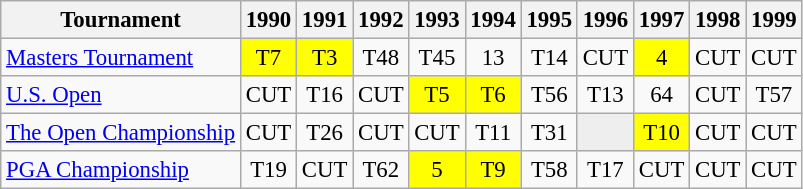<table class="wikitable" style="font-size:95%;text-align:center;">
<tr>
<th>Tournament</th>
<th>1990</th>
<th>1991</th>
<th>1992</th>
<th>1993</th>
<th>1994</th>
<th>1995</th>
<th>1996</th>
<th>1997</th>
<th>1998</th>
<th>1999</th>
</tr>
<tr>
<td align=left><a href='#'>Masters Tournament</a></td>
<td style="background:yellow;">T7</td>
<td style="background:yellow;">T3</td>
<td>T48</td>
<td>T45</td>
<td>13</td>
<td>T14</td>
<td>CUT</td>
<td style="background:yellow;">4</td>
<td>CUT</td>
<td>CUT</td>
</tr>
<tr>
<td align=left><a href='#'>U.S. Open</a></td>
<td>CUT</td>
<td>T16</td>
<td>CUT</td>
<td style="background:yellow;">T5</td>
<td style="background:yellow;">T6</td>
<td>T56</td>
<td>T13</td>
<td>64</td>
<td>CUT</td>
<td>T57</td>
</tr>
<tr>
<td align=left><a href='#'>The Open Championship</a></td>
<td>CUT</td>
<td>T26</td>
<td>CUT</td>
<td>CUT</td>
<td>T11</td>
<td>T31</td>
<td style="background:#eeeeee;"></td>
<td style="background:yellow;">T10</td>
<td>CUT</td>
<td>CUT</td>
</tr>
<tr>
<td align=left><a href='#'>PGA Championship</a></td>
<td>T19</td>
<td>CUT</td>
<td>T62</td>
<td style="background:yellow;">5</td>
<td style="background:yellow;">T9</td>
<td>T58</td>
<td>T17</td>
<td>CUT</td>
<td>CUT</td>
<td>CUT</td>
</tr>
</table>
